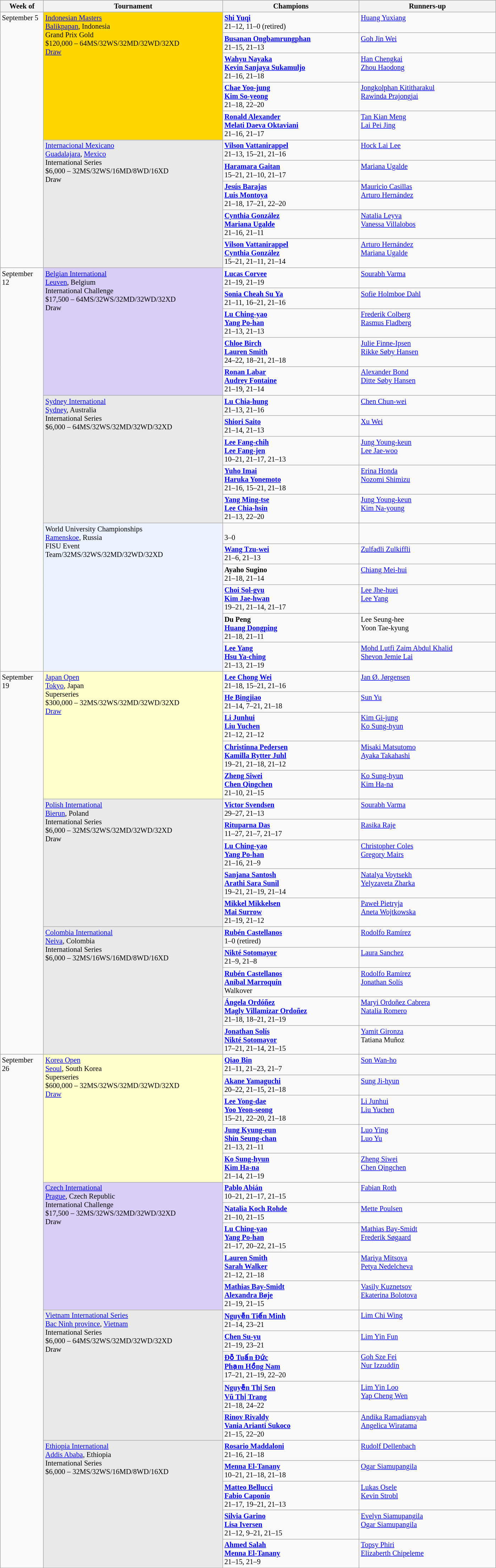<table class=wikitable style=font-size:85%>
<tr>
<th width=75>Week of</th>
<th width=330>Tournament</th>
<th width=250>Champions</th>
<th width=250>Runners-up</th>
</tr>
<tr valign=top>
<td rowspan=10>September 5</td>
<td style="background:gold;" rowspan="5"><a href='#'>Indonesian Masters</a><br><a href='#'>Balikpapan</a>, Indonesia<br>Grand Prix Gold<br>$120,000 – 64MS/32WS/32MD/32WD/32XD<br><a href='#'>Draw</a></td>
<td> <strong><a href='#'>Shi Yuqi</a></strong><br>21–12, 11–0 (retired)</td>
<td> <a href='#'>Huang Yuxiang</a></td>
</tr>
<tr valign=top>
<td> <strong><a href='#'>Busanan Ongbamrungphan</a></strong><br>21–15, 21–13</td>
<td> <a href='#'>Goh Jin Wei</a></td>
</tr>
<tr valign=top>
<td><strong> <a href='#'>Wahyu Nayaka</a> <br>  <a href='#'>Kevin Sanjaya Sukamuljo</a></strong> <br> 21–16, 21–18</td>
<td> <a href='#'>Han Chengkai</a> <br>  <a href='#'>Zhou Haodong</a></td>
</tr>
<tr valign=top>
<td><strong> <a href='#'>Chae Yoo-jung</a> <br>  <a href='#'>Kim So-yeong</a></strong> <br> 21–18, 22–20</td>
<td> <a href='#'>Jongkolphan Kititharakul</a> <br>  <a href='#'>Rawinda Prajongjai</a></td>
</tr>
<tr valign=top>
<td><strong> <a href='#'>Ronald Alexander</a> <br>  <a href='#'>Melati Daeva Oktaviani</a></strong> <br> 21–16, 21–17</td>
<td> <a href='#'>Tan Kian Meng</a> <br>  <a href='#'>Lai Pei Jing</a></td>
</tr>
<tr valign=top>
<td style="background:#E9E9E9;" rowspan="5"><a href='#'>Internacional Mexicano</a><br> <a href='#'>Guadalajara</a>, <a href='#'>Mexico</a><br>International Series<br>$6,000 – 32MS/32WS/16MD/8WD/16XD<br>Draw</td>
<td><strong> <a href='#'>Vilson Vattanirappel</a></strong><br> 21–13, 15–21, 21–16</td>
<td> <a href='#'>Hock Lai Lee</a></td>
</tr>
<tr valign=top>
<td><strong> <a href='#'>Haramara Gaitan</a></strong><br> 15–21, 21–10, 21–17</td>
<td> <a href='#'>Mariana Ugalde</a></td>
</tr>
<tr valign=top>
<td><strong> <a href='#'>Jesús Barajas</a> <br>  <a href='#'>Luis Montoya</a></strong> <br> 21–18, 17–21, 22–20</td>
<td> <a href='#'>Mauricio Casillas</a> <br>  <a href='#'>Arturo Hernández</a></td>
</tr>
<tr valign=top>
<td><strong> <a href='#'>Cynthia González</a> <br>  <a href='#'>Mariana Ugalde</a></strong> <br> 21–16, 21–11</td>
<td> <a href='#'>Natalia Leyva</a> <br>  <a href='#'>Vanessa Villalobos</a></td>
</tr>
<tr valign=top>
<td><strong> <a href='#'>Vilson Vattanirappel</a> <br>  <a href='#'>Cynthia González</a></strong> <br> 15–21, 21–11, 21–14</td>
<td> <a href='#'>Arturo Hernández</a> <br>  <a href='#'>Mariana Ugalde</a></td>
</tr>
<tr valign=top>
<td rowspan=16>September 12</td>
<td style="background:#D8CEF6;" rowspan="5"><a href='#'>Belgian International</a><br><a href='#'>Leuven</a>, Belgium<br>International Challenge<br>$17,500 – 64MS/32WS/32MD/32WD/32XD<br>Draw</td>
<td><strong> <a href='#'>Lucas Corvee</a></strong><br> 21–19, 21–19</td>
<td> <a href='#'>Sourabh Varma</a></td>
</tr>
<tr valign=top>
<td><strong> <a href='#'>Sonia Cheah Su Ya</a></strong><br> 21–11, 16–21, 21–16</td>
<td> <a href='#'>Sofie Holmboe Dahl</a></td>
</tr>
<tr valign=top>
<td><strong> <a href='#'>Lu Ching-yao</a> <br>  <a href='#'>Yang Po-han</a></strong> <br> 21–13, 21–13</td>
<td> <a href='#'>Frederik Colberg</a> <br>  <a href='#'>Rasmus Fladberg</a></td>
</tr>
<tr valign=top>
<td><strong> <a href='#'>Chloe Birch</a> <br>  <a href='#'>Lauren Smith</a></strong> <br> 24–22, 18–21, 21–18</td>
<td> <a href='#'>Julie Finne-Ipsen</a> <br>  <a href='#'>Rikke Søby Hansen</a></td>
</tr>
<tr valign=top>
<td><strong> <a href='#'>Ronan Labar</a> <br>  <a href='#'>Audrey Fontaine</a></strong> <br> 21–19, 21–14</td>
<td> <a href='#'>Alexander Bond</a> <br>  <a href='#'>Ditte Søby Hansen</a></td>
</tr>
<tr valign=top>
<td style="background:#E9E9E9;" rowspan="5"><a href='#'>Sydney International</a><br><a href='#'>Sydney</a>, Australia<br>International Series<br>$6,000 – 64MS/32WS/32MD/32WD/32XD</td>
<td><strong> <a href='#'>Lu Chia-hung</a></strong><br> 21–13, 21–16</td>
<td> <a href='#'>Chen Chun-wei</a></td>
</tr>
<tr valign=top>
<td><strong> <a href='#'>Shiori Saito</a></strong><br> 21–14, 21–13</td>
<td> <a href='#'>Xu Wei</a></td>
</tr>
<tr valign=top>
<td><strong> <a href='#'>Lee Fang-chih</a> <br>  <a href='#'>Lee Fang-jen</a></strong> <br> 10–21, 21–17, 21–13</td>
<td> <a href='#'>Jung Young-keun</a> <br>  <a href='#'>Lee Jae-woo</a></td>
</tr>
<tr valign=top>
<td><strong> <a href='#'>Yuho Imai</a> <br>  <a href='#'>Haruka Yonemoto</a></strong> <br> 21–16, 15–21, 21–18</td>
<td> <a href='#'>Erina Honda</a> <br>  <a href='#'>Nozomi Shimizu</a></td>
</tr>
<tr valign=top>
<td><strong> <a href='#'>Yang Ming-tse</a> <br>  <a href='#'>Lee Chia-hsin</a></strong> <br> 21–13, 22–20</td>
<td> <a href='#'>Jung Young-keun</a> <br>  <a href='#'>Kim Na-young</a></td>
</tr>
<tr valign=top>
<td style="background:#ECF2FF;" rowspan="6">World University Championships<br><a href='#'>Ramenskoe</a>, Russia<br>FISU Event<br>Team/32MS/32WS/32MD/32WD/32XD</td>
<td><br>3–0</td>
<td></td>
</tr>
<tr valign=top>
<td><strong> <a href='#'>Wang Tzu-wei</a></strong><br>21–6, 21–13</td>
<td> <a href='#'>Zulfadli Zulkiffli</a></td>
</tr>
<tr valign=top>
<td><strong> Ayaho Sugino</strong><br>21–18, 21–14</td>
<td> <a href='#'>Chiang Mei-hui</a></td>
</tr>
<tr valign=top>
<td><strong> <a href='#'>Choi Sol-gyu</a> <br>  <a href='#'>Kim Jae-hwan</a></strong> <br> 19–21, 21–14, 21–17</td>
<td> <a href='#'>Lee Jhe-huei</a> <br>  <a href='#'>Lee Yang</a></td>
</tr>
<tr valign=top>
<td><strong> Du Peng <br>  <a href='#'>Huang Dongping</a></strong> <br> 21–18, 21–11</td>
<td> Lee Seung-hee <br>  Yoon Tae-kyung</td>
</tr>
<tr valign=top>
<td><strong> <a href='#'>Lee Yang</a> <br>  <a href='#'>Hsu Ya-ching</a></strong> <br> 21–13, 21–19</td>
<td> <a href='#'>Mohd Lutfi Zaim Abdul Khalid</a> <br>  <a href='#'>Shevon Jemie Lai</a></td>
</tr>
<tr valign=top>
<td rowspan=15>September 19</td>
<td style="background:#ffc;" rowspan="5"><a href='#'>Japan Open</a><br><a href='#'>Tokyo</a>, Japan<br>Superseries<br>$300,000 – 32MS/32WS/32MD/32WD/32XD<br><a href='#'>Draw</a></td>
<td><strong> <a href='#'>Lee Chong Wei</a></strong> <br>21–18, 15–21, 21–16</td>
<td> <a href='#'>Jan Ø. Jørgensen</a></td>
</tr>
<tr valign=top>
<td><strong> <a href='#'>He Bingjiao</a></strong> <br>21–14, 7–21, 21–18</td>
<td> <a href='#'>Sun Yu</a></td>
</tr>
<tr valign=top>
<td><strong> <a href='#'>Li Junhui</a> <br>  <a href='#'>Liu Yuchen</a></strong> <br> 21–12, 21–12</td>
<td> <a href='#'>Kim Gi-jung</a> <br>  <a href='#'>Ko Sung-hyun</a></td>
</tr>
<tr valign=top>
<td><strong> <a href='#'>Christinna Pedersen</a> <br>  <a href='#'>Kamilla Rytter Juhl</a></strong> <br> 19–21, 21–18, 21–12</td>
<td> <a href='#'>Misaki Matsutomo</a> <br>  <a href='#'>Ayaka Takahashi</a></td>
</tr>
<tr valign=top>
<td><strong> <a href='#'>Zheng Siwei</a> <br>  <a href='#'>Chen Qingchen</a></strong> <br> 21–10, 21–15</td>
<td> <a href='#'>Ko Sung-hyun</a> <br>  <a href='#'>Kim Ha-na</a></td>
</tr>
<tr valign=top>
<td style="background:#E9E9E9;" rowspan="5"><a href='#'>Polish International</a><br><a href='#'>Bierun</a>, Poland<br>International Series<br>$6,000 – 32MS/32WS/32MD/32WD/32XD<br>Draw</td>
<td><strong> <a href='#'>Victor Svendsen</a></strong><br> 29–27, 21–13</td>
<td> <a href='#'>Sourabh Varma</a></td>
</tr>
<tr valign=top>
<td><strong> <a href='#'>Rituparna Das</a></strong><br> 11–27, 21–7, 21–17</td>
<td> <a href='#'>Rasika Raje</a></td>
</tr>
<tr valign=top>
<td><strong> <a href='#'>Lu Ching-yao</a> <br>  <a href='#'>Yang Po-han</a></strong> <br> 21–16, 21–9</td>
<td> <a href='#'>Christopher Coles</a> <br>  <a href='#'>Gregory Mairs</a></td>
</tr>
<tr valign=top>
<td><strong> <a href='#'>Sanjana Santosh</a> <br>  <a href='#'>Arathi Sara Sunil</a></strong> <br> 19–21, 21–19, 21–14</td>
<td> <a href='#'>Natalya Voytsekh</a> <br>  <a href='#'>Yelyzaveta Zharka</a></td>
</tr>
<tr valign=top>
<td><strong> <a href='#'>Mikkel Mikkelsen</a> <br>  <a href='#'>Mai Surrow</a></strong> <br> 21–19, 21–12</td>
<td> <a href='#'>Paweł Pietryja</a> <br>  <a href='#'>Aneta Wojtkowska</a></td>
</tr>
<tr valign=top>
<td style="background:#E9E9E9;" rowspan="5"><a href='#'>Colombia International</a><br><a href='#'>Neiva</a>, Colombia<br>International Series<br>$6,000 – 32MS/16WS/16MD/8WD/16XD</td>
<td><strong> <a href='#'>Rubén Castellanos</a></strong><br> 1–0 (retired)</td>
<td> <a href='#'>Rodolfo Ramírez</a></td>
</tr>
<tr valign=top>
<td><strong> <a href='#'>Nikté Sotomayor</a></strong><br> 21–9, 21–8</td>
<td> <a href='#'>Laura Sanchez</a></td>
</tr>
<tr valign=top>
<td><strong> <a href='#'>Rubén Castellanos</a>  <br>  <a href='#'>Aníbal Marroquín</a></strong> <br> Walkover</td>
<td> <a href='#'>Rodolfo Ramírez</a> <br>  <a href='#'>Jonathan Solís</a></td>
</tr>
<tr valign=top>
<td><strong> <a href='#'>Ángela Ordóñez</a>  <br>  <a href='#'>Magly Villamizar Ordoñez</a></strong> <br> 21–18, 18–21, 21–19</td>
<td> <a href='#'>Maryi Ordoñez Cabrera</a> <br>  <a href='#'>Natalia Romero</a></td>
</tr>
<tr valign=top>
<td><strong> <a href='#'>Jonathan Solís</a>  <br>  <a href='#'>Nikté Sotomayor</a></strong> <br> 17–21, 21–14, 21–15</td>
<td> <a href='#'>Yamit Gironza</a> <br>  Tatiana Muñoz</td>
</tr>
<tr valign=top>
<td rowspan=20>September 26</td>
<td style="background:#ffc;" rowspan="5"><a href='#'>Korea Open</a><br><a href='#'>Seoul</a>, South Korea<br>Superseries<br>$600,000 – 32MS/32WS/32MD/32WD/32XD<br><a href='#'>Draw</a></td>
<td><strong> <a href='#'>Qiao Bin</a></strong> <br>21–11, 21–23, 21–7</td>
<td> <a href='#'>Son Wan-ho</a></td>
</tr>
<tr valign=top>
<td><strong> <a href='#'>Akane Yamaguchi</a></strong><br> 20–22, 21–15, 21–18</td>
<td> <a href='#'>Sung Ji-hyun</a></td>
</tr>
<tr valign=top>
<td><strong> <a href='#'>Lee Yong-dae</a> <br>  <a href='#'>Yoo Yeon-seong</a></strong> <br> 15–21, 22–20, 21–18</td>
<td> <a href='#'>Li Junhui</a> <br>  <a href='#'>Liu Yuchen</a></td>
</tr>
<tr valign=top>
<td><strong> <a href='#'>Jung Kyung-eun</a> <br>  <a href='#'>Shin Seung-chan</a></strong> <br> 21–13, 21–11</td>
<td> <a href='#'>Luo Ying</a> <br>  <a href='#'>Luo Yu</a></td>
</tr>
<tr valign=top>
<td><strong> <a href='#'>Ko Sung-hyun</a> <br>  <a href='#'>Kim Ha-na</a></strong> <br> 21–14, 21–19</td>
<td> <a href='#'>Zheng Siwei</a> <br>  <a href='#'>Chen Qingchen</a></td>
</tr>
<tr valign=top>
<td style="background:#D8CEF6;" rowspan="5"><a href='#'>Czech International</a><br><a href='#'>Prague</a>, Czech Republic<br>International Challenge<br>$17,500 – 32MS/32WS/32MD/32WD/32XD<br>Draw</td>
<td><strong> <a href='#'>Pablo Abián</a></strong><br> 10–21, 21–17, 21–15</td>
<td> <a href='#'>Fabian Roth</a></td>
</tr>
<tr valign=top>
<td><strong> <a href='#'>Natalia Koch Rohde</a></strong><br> 21–10, 21–15</td>
<td> <a href='#'>Mette Poulsen</a></td>
</tr>
<tr valign=top>
<td><strong> <a href='#'>Lu Ching-yao</a> <br>  <a href='#'>Yang Po-han</a></strong> <br> 21–17, 20–22, 21–15</td>
<td> <a href='#'>Mathias Bay-Smidt</a> <br>  <a href='#'>Frederik Søgaard</a></td>
</tr>
<tr valign=top>
<td><strong> <a href='#'>Lauren Smith</a> <br>  <a href='#'>Sarah Walker</a></strong> <br> 21–12, 21–18</td>
<td> <a href='#'>Mariya Mitsova</a> <br>  <a href='#'>Petya Nedelcheva</a></td>
</tr>
<tr valign=top>
<td><strong> <a href='#'>Mathias Bay-Smidt</a> <br>  <a href='#'>Alexandra Bøje</a></strong> <br> 21–19, 21–15</td>
<td> <a href='#'>Vasily Kuznetsov</a> <br>  <a href='#'>Ekaterina Bolotova</a></td>
</tr>
<tr valign=top>
<td style="background:#E9E9E9;" rowspan="5"><a href='#'>Vietnam International Series</a><br> <a href='#'>Bac Ninh province</a>, <a href='#'>Vietnam</a><br>International Series<br>$6,000 – 64MS/32WS/32MD/32WD/32XD<br>Draw</td>
<td><strong> <a href='#'>Nguyễn Tiến Minh</a></strong> <br>21–14, 23–21</td>
<td> <a href='#'>Lim Chi Wing</a></td>
</tr>
<tr valign=top>
<td><strong> <a href='#'>Chen Su-yu</a></strong> <br>21–19, 23–21</td>
<td> <a href='#'>Lim Yin Fun</a></td>
</tr>
<tr valign=top>
<td><strong> <a href='#'>Đỗ Tuấn Đức</a> <br>  <a href='#'>Phạm Hồng Nam</a></strong> <br> 17–21, 21–19, 22–20</td>
<td> <a href='#'>Goh Sze Fei</a> <br>  <a href='#'>Nur Izzuddin</a></td>
</tr>
<tr valign=top>
<td><strong> <a href='#'>Nguyễn Thị Sen</a> <br>  <a href='#'>Vũ Thị Trang</a></strong> <br> 21–18, 24–22</td>
<td> <a href='#'>Lim Yin Loo</a> <br>  <a href='#'>Yap Cheng Wen</a></td>
</tr>
<tr valign=top>
<td><strong> <a href='#'>Rinov Rivaldy</a> <br>  <a href='#'>Vania Arianti Sukoco</a></strong> <br> 21–15, 22–20</td>
<td> <a href='#'>Andika Ramadiansyah</a> <br>  <a href='#'>Angelica Wiratama</a></td>
</tr>
<tr valign=top>
<td style="background:#E9E9E9;" rowspan="5"><a href='#'>Ethiopia International</a><br><a href='#'>Addis Ababa</a>, Ethiopia<br>International Series<br>$6,000 – 32MS/32WS/16MD/8WD/16XD</td>
<td><strong> <a href='#'>Rosario Maddaloni</a></strong> <br> 21–16, 21–18</td>
<td> <a href='#'>Rudolf Dellenbach</a></td>
</tr>
<tr valign=top>
<td><strong> <a href='#'>Menna El-Tanany</a></strong> <br> 10–21, 21–18, 21–18</td>
<td> <a href='#'>Ogar Siamupangila</a></td>
</tr>
<tr valign=top>
<td><strong> <a href='#'>Matteo Bellucci</a> <br>  <a href='#'>Fabio Caponio</a></strong> <br> 21–17, 19–21, 21–13</td>
<td> <a href='#'>Lukas Osele</a> <br>  <a href='#'>Kevin Strobl</a></td>
</tr>
<tr valign=top>
<td><strong> <a href='#'>Silvia Garino</a> <br>  <a href='#'>Lisa Iversen</a></strong> <br> 21–12, 9–21, 21–15</td>
<td> <a href='#'>Evelyn Siamupangila</a> <br>  <a href='#'>Ogar Siamupangila</a></td>
</tr>
<tr valign=top>
<td><strong> <a href='#'>Ahmed Salah</a> <br>  <a href='#'>Menna El-Tanany</a></strong> <br> 21–15, 21–9</td>
<td> <a href='#'>Topsy Phiri</a> <br>  <a href='#'>Elizaberth Chipeleme</a></td>
</tr>
</table>
